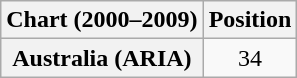<table class="wikitable plainrowheaders" style="text-align:center">
<tr>
<th scope="col">Chart (2000–2009)</th>
<th scope="col">Position</th>
</tr>
<tr>
<th scope="row">Australia (ARIA)</th>
<td>34</td>
</tr>
</table>
